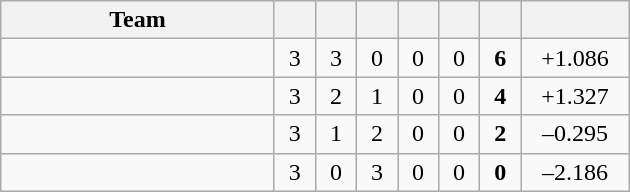<table class="wikitable" style="text-align:center">
<tr>
<th style="width:175px;">Team</th>
<th style="width:20px;"></th>
<th style="width:20px;"></th>
<th style="width:20px;"></th>
<th style="width:20px;"></th>
<th style="width:20px;"></th>
<th style="width:20px;"></th>
<th style="width:65px;"></th>
</tr>
<tr>
<td style="text-align:left"></td>
<td>3</td>
<td>3</td>
<td>0</td>
<td>0</td>
<td>0</td>
<td><strong>6</strong></td>
<td>+1.086</td>
</tr>
<tr>
<td style="text-align:left"></td>
<td>3</td>
<td>2</td>
<td>1</td>
<td>0</td>
<td>0</td>
<td><strong>4</strong></td>
<td>+1.327</td>
</tr>
<tr>
<td style="text-align:left"></td>
<td>3</td>
<td>1</td>
<td>2</td>
<td>0</td>
<td>0</td>
<td><strong>2</strong></td>
<td>–0.295</td>
</tr>
<tr>
<td style="text-align:left"></td>
<td>3</td>
<td>0</td>
<td>3</td>
<td>0</td>
<td>0</td>
<td><strong>0</strong></td>
<td>–2.186</td>
</tr>
</table>
